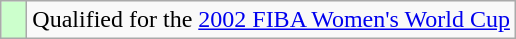<table class="wikitable">
<tr>
<td width=10px bgcolor="#ccffcc"></td>
<td>Qualified for the <a href='#'>2002 FIBA Women's World Cup</a></td>
</tr>
</table>
